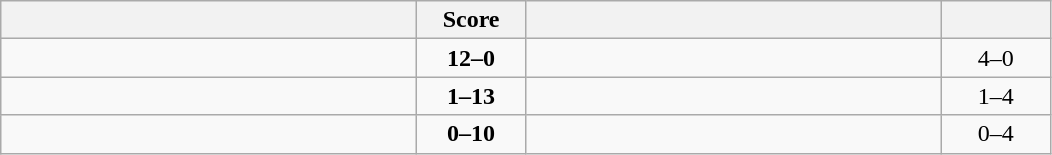<table class="wikitable" style="text-align: center; ">
<tr>
<th align="right" width="270"></th>
<th width="65">Score</th>
<th align="left" width="270"></th>
<th width="65"></th>
</tr>
<tr>
<td align="left"><strong></strong></td>
<td><strong>12–0</strong></td>
<td align="left"></td>
<td>4–0 <strong></strong></td>
</tr>
<tr>
<td align="left"></td>
<td><strong>1–13</strong></td>
<td align="left"><strong></strong></td>
<td>1–4 <strong></strong></td>
</tr>
<tr>
<td align="left"></td>
<td><strong>0–10</strong></td>
<td align="left"><strong></strong></td>
<td>0–4 <strong></strong></td>
</tr>
</table>
